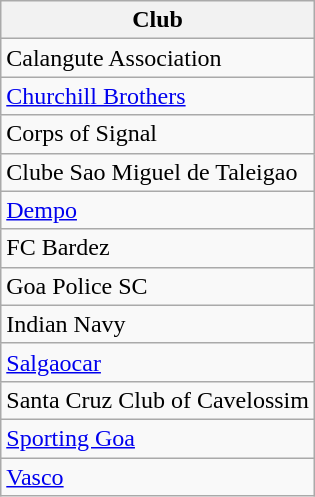<table class="wikitable" style="text-align:center;">
<tr>
<th>Club</th>
</tr>
<tr>
<td style="text-align:left;">Calangute Association</td>
</tr>
<tr>
<td style="text-align:left;"><a href='#'>Churchill Brothers</a></td>
</tr>
<tr>
<td style="text-align:left;">Corps of Signal</td>
</tr>
<tr>
<td style="text-align:left;">Clube Sao Miguel de Taleigao</td>
</tr>
<tr>
<td style="text-align:left;"><a href='#'>Dempo</a></td>
</tr>
<tr>
<td style="text-align:left;">FC Bardez</td>
</tr>
<tr>
<td style="text-align:left;">Goa Police SC</td>
</tr>
<tr>
<td style="text-align:left;">Indian Navy</td>
</tr>
<tr>
<td style="text-align:left;"><a href='#'>Salgaocar</a></td>
</tr>
<tr>
<td style="text-align:left;">Santa Cruz Club of Cavelossim</td>
</tr>
<tr>
<td style="text-align:left;"><a href='#'>Sporting Goa</a></td>
</tr>
<tr>
<td style="text-align:left;"><a href='#'>Vasco</a></td>
</tr>
</table>
